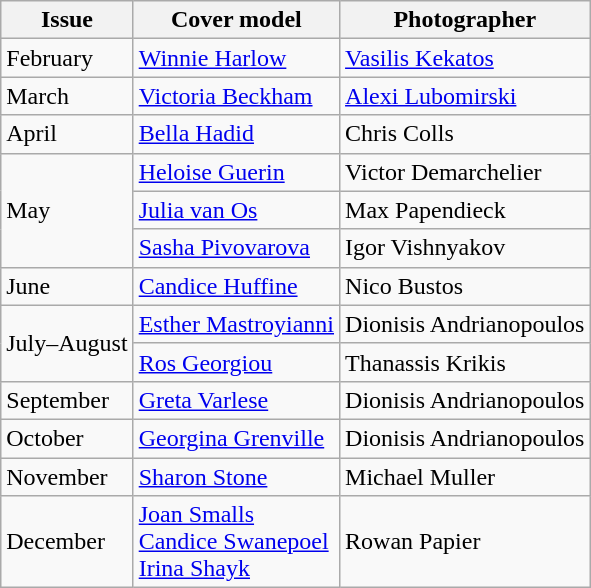<table class="sortable wikitable">
<tr>
<th>Issue</th>
<th>Cover model</th>
<th>Photographer</th>
</tr>
<tr>
<td>February</td>
<td><a href='#'>Winnie Harlow</a></td>
<td><a href='#'>Vasilis Kekatos</a></td>
</tr>
<tr>
<td>March</td>
<td><a href='#'>Victoria Beckham</a></td>
<td><a href='#'>Alexi Lubomirski</a></td>
</tr>
<tr>
<td>April</td>
<td><a href='#'>Bella Hadid</a></td>
<td>Chris Colls</td>
</tr>
<tr>
<td rowspan="3">May</td>
<td><a href='#'>Heloise Guerin</a></td>
<td>Victor Demarchelier</td>
</tr>
<tr>
<td><a href='#'>Julia van Os</a></td>
<td>Max Papendieck</td>
</tr>
<tr>
<td><a href='#'>Sasha Pivovarova</a></td>
<td>Igor Vishnyakov</td>
</tr>
<tr>
<td>June</td>
<td><a href='#'>Candice Huffine</a></td>
<td>Nico Bustos</td>
</tr>
<tr>
<td rowspan="2">July–August</td>
<td><a href='#'>Esther Mastroyianni</a></td>
<td>Dionisis Andrianopoulos</td>
</tr>
<tr>
<td><a href='#'>Ros Georgiou</a></td>
<td>Thanassis Krikis</td>
</tr>
<tr>
<td>September</td>
<td><a href='#'>Greta Varlese</a></td>
<td>Dionisis Andrianopoulos</td>
</tr>
<tr>
<td>October</td>
<td><a href='#'>Georgina Grenville</a></td>
<td>Dionisis Andrianopoulos</td>
</tr>
<tr>
<td>November</td>
<td><a href='#'>Sharon Stone</a></td>
<td>Michael Muller</td>
</tr>
<tr>
<td>December</td>
<td><a href='#'>Joan Smalls</a><br><a href='#'>Candice Swanepoel</a><br><a href='#'>Irina Shayk</a></td>
<td>Rowan Papier</td>
</tr>
</table>
